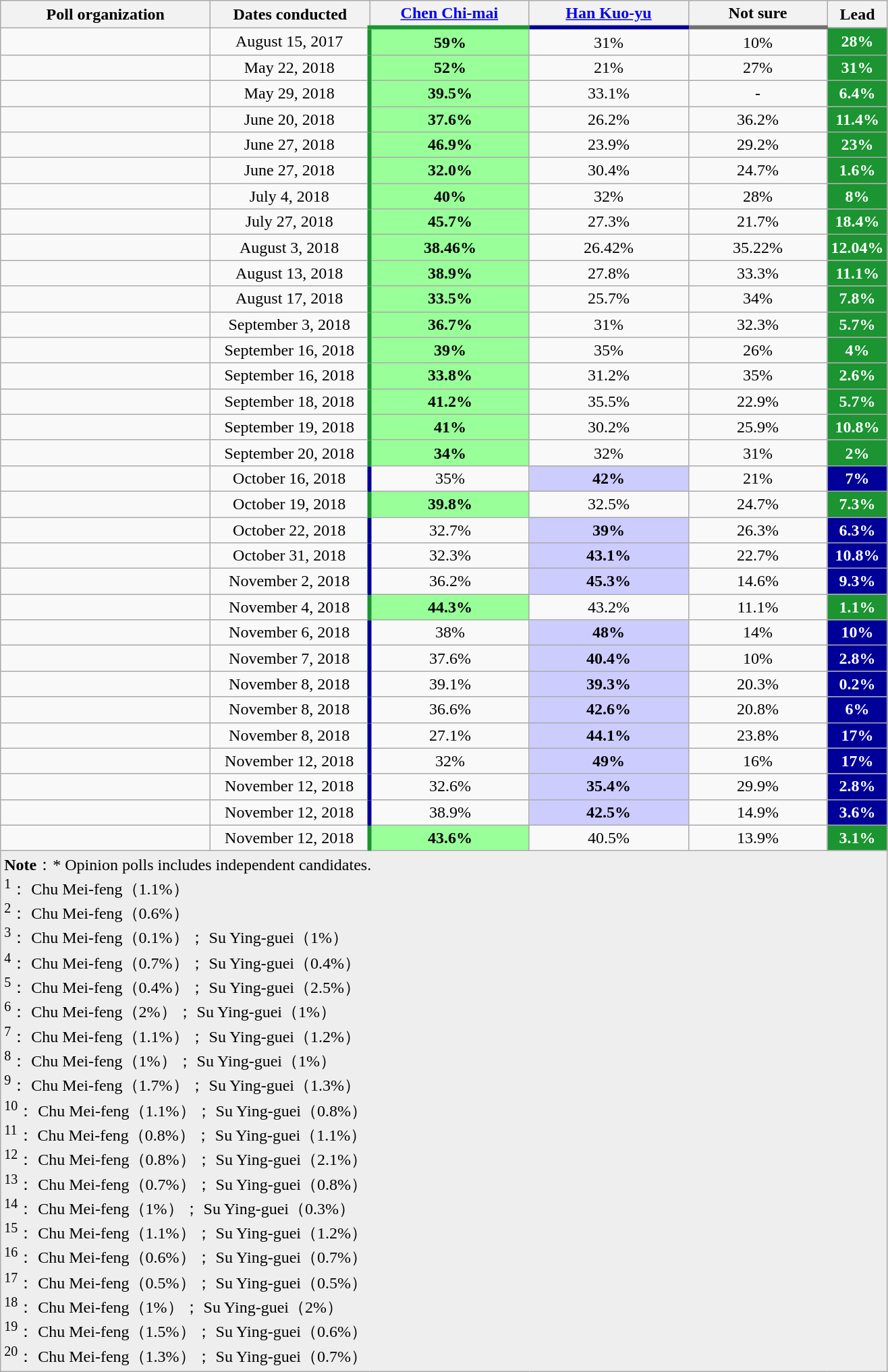<table class="wikitable collapsible autocollapse" style="text-align:center">
<tr style="background-color:# E9E9E9">
<th style="width:200px;">Poll organization</th>
<th style="width:150px;">Dates conducted</th>
<th style="width:150px; border-bottom:4px solid #1B9431;"> <a href='#'>Chen Chi-mai</a></th>
<th style="width:150px; border-bottom:4px solid #000099;"> <a href='#'>Han Kuo-yu</a></th>
<th style="width:130px; border-bottom:4px solid #707070;"> Not sure</th>
<th style="width:40px;">Lead</th>
</tr>
<tr>
<td></td>
<td>August 15, 2017</td>
<td style="background-color:#99FF99; border-left:4px solid #1B9431;"><strong>59%</strong></td>
<td>31%</td>
<td>10%</td>
<td style="background:#1B9431; color:white"><strong>28%</strong></td>
</tr>
<tr>
<td></td>
<td>May 22, 2018</td>
<td style="background-color:#99FF99; border-left:4px solid #1B9431;"><strong>52%</strong></td>
<td>21%</td>
<td>27%</td>
<td style="background:#1B9431; color:white"><strong>31%</strong></td>
</tr>
<tr>
<td></td>
<td>May 29, 2018</td>
<td style="background-color:#99FF99; border-left:4px solid #1B9431;"><strong>39.5%</strong></td>
<td>33.1%</td>
<td>-</td>
<td style="background:#1B9431; color:white"><strong>6.4%</strong></td>
</tr>
<tr>
<td></td>
<td>June 20, 2018</td>
<td style="background-color:#99FF99; border-left:4px solid #1B9431;"><strong>37.6%</strong></td>
<td>26.2%</td>
<td>36.2%</td>
<td style="background:#1B9431; color:white"><strong>11.4%</strong></td>
</tr>
<tr>
<td></td>
<td>June 27, 2018</td>
<td style="background-color:#99FF99; border-left:4px solid #1B9431;"><strong>46.9%</strong></td>
<td>23.9%</td>
<td>29.2%</td>
<td style="background:#1B9431; color:white"><strong>23%</strong></td>
</tr>
<tr>
<td></td>
<td>June 27, 2018</td>
<td style="background-color:#99FF99; border-left:4px solid #1B9431;"><strong>32.0%</strong></td>
<td>30.4%</td>
<td>24.7%</td>
<td style="background:#1B9431; color:white"><strong>1.6%</strong></td>
</tr>
<tr>
<td></td>
<td>July 4, 2018</td>
<td style="background-color:#99FF99; border-left:4px solid #1B9431;"><strong>40%</strong></td>
<td>32%</td>
<td>28%</td>
<td style="background:#1B9431; color:white"><strong>8%</strong></td>
</tr>
<tr>
<td></td>
<td>July 27, 2018</td>
<td style="background-color:#99FF99; border-left:4px solid #1B9431;"><strong>45.7%</strong></td>
<td>27.3%</td>
<td>21.7%</td>
<td style="background:#1B9431; color:white"><strong>18.4%</strong></td>
</tr>
<tr>
<td></td>
<td>August 3, 2018</td>
<td style="background-color:#99FF99; border-left:4px solid #1B9431;"><strong>38.46%</strong></td>
<td>26.42%</td>
<td>35.22%</td>
<td style="background:#1B9431; color:white"><strong>12.04%</strong></td>
</tr>
<tr>
<td></td>
<td>August 13, 2018</td>
<td style="background-color:#99FF99; border-left:4px solid #1B9431;"><strong>38.9%</strong></td>
<td>27.8%</td>
<td>33.3%</td>
<td style="background:#1B9431; color:white"><strong>11.1%</strong></td>
</tr>
<tr>
<td></td>
<td>August 17, 2018</td>
<td style="background-color:#99FF99; border-left:4px solid #1B9431;"><strong>33.5%</strong></td>
<td>25.7%</td>
<td>34%</td>
<td style="background:#1B9431; color:white"><strong>7.8%</strong></td>
</tr>
<tr>
<td></td>
<td>September 3, 2018</td>
<td style="background-color:#99FF99; border-left:4px solid #1B9431;"><strong>36.7%</strong></td>
<td>31%</td>
<td>32.3%</td>
<td style="background:#1B9431; color:white"><strong>5.7%</strong></td>
</tr>
<tr>
<td></td>
<td>September 16, 2018</td>
<td style="background-color:#99FF99; border-left:4px solid #1B9431;"><strong>39%</strong></td>
<td>35%</td>
<td>26%</td>
<td style="background:#1B9431; color:white"><strong>4%</strong></td>
</tr>
<tr>
<td></td>
<td>September 16, 2018</td>
<td style="background-color:#99FF99; border-left:4px solid #1B9431;"><strong>33.8%</strong></td>
<td>31.2%</td>
<td>35%</td>
<td style="background:#1B9431; color:white"><strong>2.6%</strong></td>
</tr>
<tr>
<td></td>
<td>September 18, 2018</td>
<td style="background-color:#99FF99; border-left:4px solid #1B9431;"><strong>41.2%</strong></td>
<td>35.5%</td>
<td>22.9%</td>
<td style="background:#1B9431; color:white"><strong>5.7%</strong></td>
</tr>
<tr>
<td></td>
<td>September 19, 2018</td>
<td style="background-color:#99FF99; border-left:4px solid #1B9431;"><strong>41%</strong></td>
<td>30.2%</td>
<td>25.9%</td>
<td style="background:#1B9431; color:white"><strong>10.8%</strong></td>
</tr>
<tr>
<td></td>
<td>September 20, 2018</td>
<td style="background-color:#99FF99; border-left:4px solid #1B9431;"><strong>34%</strong></td>
<td>32%</td>
<td>31%</td>
<td style="background:#1B9431; color:white"><strong>2%</strong></td>
</tr>
<tr>
<td></td>
<td>October 16, 2018</td>
<td style="border-left:4px solid #000099;">35%</td>
<td style="background-color:#CCCCFF;"><strong>42%</strong></td>
<td>21%</td>
<td style="background:#000099; color:white"><strong>7%</strong></td>
</tr>
<tr>
<td></td>
<td>October 19, 2018</td>
<td style="background-color:#99FF99; border-left:4px solid #1B9431;"><strong>39.8%</strong></td>
<td>32.5%</td>
<td>24.7%</td>
<td style="background:#1B9431; color:white"><strong>7.3%</strong></td>
</tr>
<tr>
<td> </td>
<td>October 22, 2018</td>
<td style="border-left:4px solid #000099;">32.7%</td>
<td style="background-color:#CCCCFF;"><strong>39%</strong></td>
<td>26.3%</td>
<td style="background:#000099; color:white"><strong>6.3%</strong></td>
</tr>
<tr>
<td></td>
<td>October 31, 2018</td>
<td style="border-left:4px solid #000099;">32.3%</td>
<td style="background-color:#CCCCFF;"><strong>43.1%</strong></td>
<td>22.7%</td>
<td style="background:#000099; color:white"><strong>10.8%</strong></td>
</tr>
<tr>
<td></td>
<td>November 2, 2018</td>
<td style="border-left:4px solid #000099;">36.2%</td>
<td style="background-color:#CCCCFF;"><strong>45.3%</strong></td>
<td>14.6%</td>
<td style="background:#000099; color:white"><strong>9.3%</strong></td>
</tr>
<tr>
<td></td>
<td>November 4, 2018</td>
<td style="background-color:#99FF99; border-left:4px solid #1B9431;"><strong>44.3%</strong></td>
<td>43.2%</td>
<td>11.1%</td>
<td style="background:#1B9431; color:white"><strong>1.1%</strong></td>
</tr>
<tr>
<td></td>
<td>November 6, 2018</td>
<td style="border-left:4px solid #000099;">38%</td>
<td style="background-color:#CCCCFF;"><strong>48%</strong></td>
<td>14%</td>
<td style="background:#000099; color:white"><strong>10%</strong></td>
</tr>
<tr>
<td></td>
<td>November 7, 2018</td>
<td style="border-left:4px solid #000099;">37.6%</td>
<td style="background-color:#CCCCFF;"><strong>40.4%</strong></td>
<td>10%</td>
<td style="background:#000099; color:white"><strong>2.8%</strong></td>
</tr>
<tr>
<td></td>
<td>November 8, 2018</td>
<td style="border-left:4px solid #000099;">39.1%</td>
<td style="background-color:#CCCCFF;"><strong>39.3%</strong></td>
<td>20.3%</td>
<td style="background:#000099; color:white"><strong>0.2%</strong></td>
</tr>
<tr>
<td></td>
<td>November 8, 2018</td>
<td style="border-left:4px solid #000099;">36.6%</td>
<td style="background-color:#CCCCFF;"><strong>42.6%</strong></td>
<td>20.8%</td>
<td style="background:#000099; color:white"><strong>6%</strong></td>
</tr>
<tr>
<td> </td>
<td>November 8, 2018</td>
<td style="border-left:4px solid #000099;">27.1%</td>
<td style="background-color:#CCCCFF;"><strong>44.1%</strong></td>
<td>23.8%</td>
<td style="background:#000099; color:white"><strong>17%</strong></td>
</tr>
<tr>
<td></td>
<td>November 12, 2018</td>
<td style="border-left:4px solid #000099;">32%</td>
<td style="background-color:#CCCCFF;"><strong>49%</strong></td>
<td>16%</td>
<td style="background:#000099; color:white"><strong>17%</strong></td>
</tr>
<tr>
<td></td>
<td>November 12, 2018</td>
<td style="border-left:4px solid #000099;">32.6%</td>
<td style="background-color:#CCCCFF;"><strong>35.4%</strong></td>
<td>29.9%</td>
<td style="background:#000099; color:white"><strong>2.8%</strong></td>
</tr>
<tr>
<td></td>
<td>November 12, 2018</td>
<td style="border-left:4px solid #000099;">38.9%</td>
<td style="background-color:#CCCCFF;"><strong>42.5%</strong></td>
<td>14.9%</td>
<td style="background:#000099; color:white"><strong>3.6%</strong></td>
</tr>
<tr>
<td></td>
<td>November 12, 2018</td>
<td style="background-color:#99FF99; border-left:4px solid #1B9431;"><strong>43.6%</strong></td>
<td>40.5%</td>
<td>13.9%</td>
<td style="background:#1B9431; color:white"><strong>3.1%</strong></td>
</tr>
<tr>
<td colspan="7" style="background-color:#EEEEEE;" align=left><div><strong>Note</strong>：* Opinion polls includes independent candidates.<br><sup>1</sup>： Chu Mei-feng（1.1%）<br>
<sup>2</sup>： Chu Mei-feng（0.6%）<br>
<sup>3</sup>： Chu Mei-feng（0.1%）； Su Ying-guei（1%）<br>
<sup>4</sup>： Chu Mei-feng（0.7%）； Su Ying-guei（0.4%）<br>
<sup>5</sup>： Chu Mei-feng（0.4%）； Su Ying-guei（2.5%）<br>
<sup>6</sup>： Chu Mei-feng（2%）； Su Ying-guei（1%）<br>
<sup>7</sup>： Chu Mei-feng（1.1%）； Su Ying-guei（1.2%）<br>
<sup>8</sup>： Chu Mei-feng（1%）； Su Ying-guei（1%）<br>
<sup>9</sup>： Chu Mei-feng（1.7%）； Su Ying-guei（1.3%）<br>
<sup>10</sup>： Chu Mei-feng（1.1%）； Su Ying-guei（0.8%）<br>
<sup>11</sup>： Chu Mei-feng（0.8%）； Su Ying-guei（1.1%）<br>
<sup>12</sup>： Chu Mei-feng（0.8%）； Su Ying-guei（2.1%）<br>
<sup>13</sup>： Chu Mei-feng（0.7%）； Su Ying-guei（0.8%）<br>
<sup>14</sup>： Chu Mei-feng（1%）； Su Ying-guei（0.3%）<br>
<sup>15</sup>： Chu Mei-feng（1.1%）； Su Ying-guei（1.2%）<br>
<sup>16</sup>： Chu Mei-feng（0.6%）； Su Ying-guei（0.7%）<br>
<sup>17</sup>： Chu Mei-feng（0.5%）； Su Ying-guei（0.5%）<br>
<sup>18</sup>： Chu Mei-feng（1%）； Su Ying-guei（2%）<br>
<sup>19</sup>： Chu Mei-feng（1.5%）； Su Ying-guei（0.6%）<br>
<sup>20</sup>： Chu Mei-feng（1.3%）； Su Ying-guei（0.7%）<br>
</div></td>
</tr>
</table>
